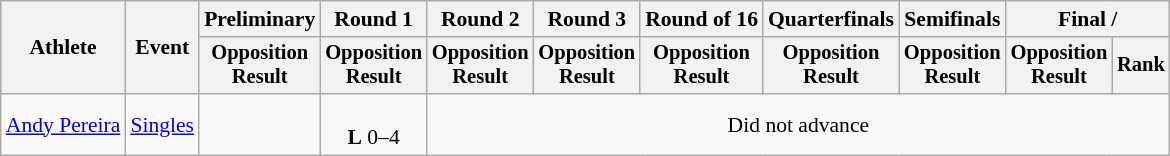<table class=wikitable style=font-size:90%;text-align:center>
<tr>
<th rowspan=2>Athlete</th>
<th rowspan=2>Event</th>
<th>Preliminary</th>
<th>Round 1</th>
<th>Round 2</th>
<th>Round 3</th>
<th>Round of 16</th>
<th>Quarterfinals</th>
<th>Semifinals</th>
<th colspan=2>Final / </th>
</tr>
<tr style=font-size:95%>
<th>Opposition<br>Result</th>
<th>Opposition<br>Result</th>
<th>Opposition<br>Result</th>
<th>Opposition<br>Result</th>
<th>Opposition<br>Result</th>
<th>Opposition<br>Result</th>
<th>Opposition<br>Result</th>
<th>Opposition<br>Result</th>
<th>Rank</th>
</tr>
<tr>
<td align=left><a href='#'>Andy Pereira</a></td>
<td align=left><a href='#'>Singles</a></td>
<td></td>
<td><br><strong>L</strong> 0–4</td>
<td colspan=7>Did not advance</td>
</tr>
</table>
